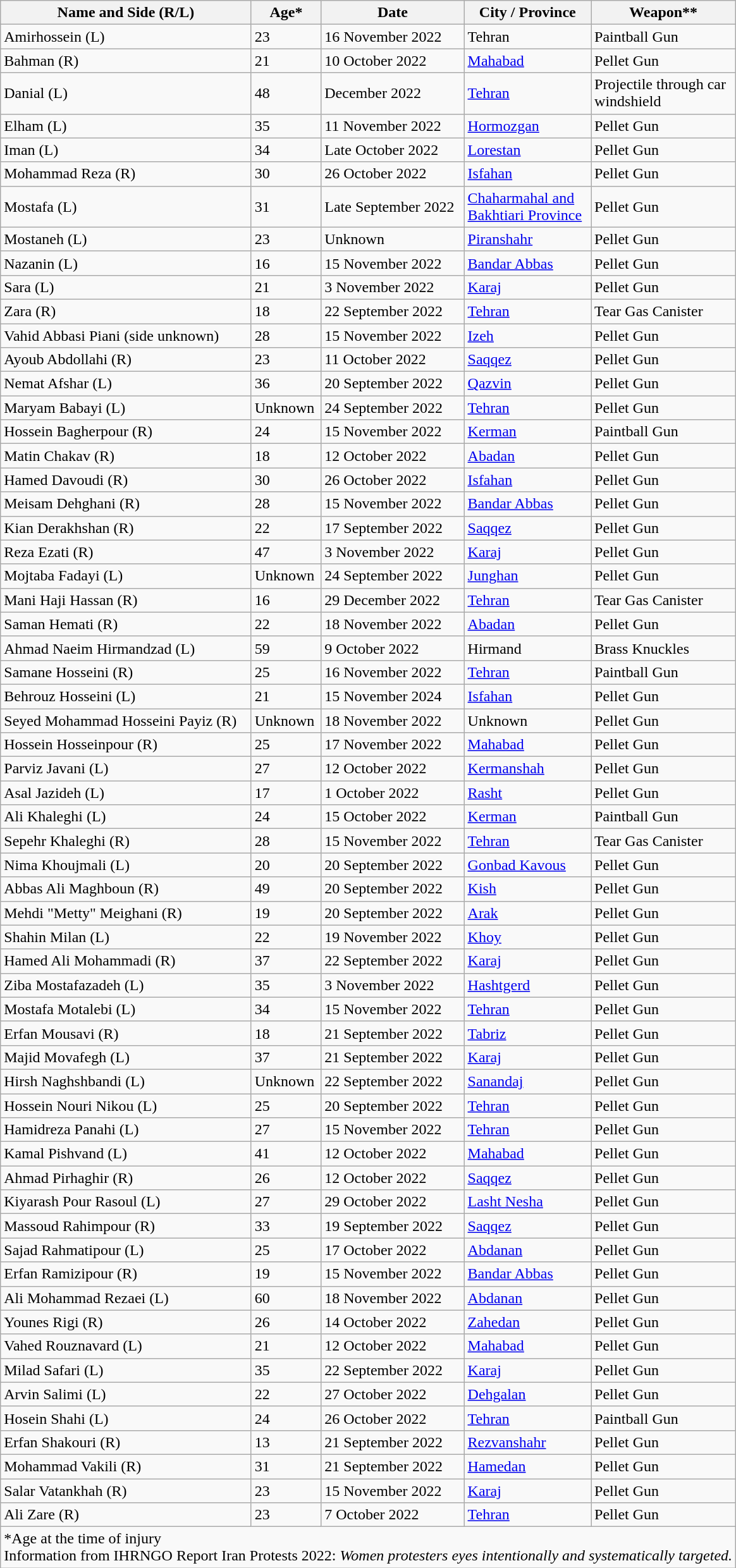<table class="wikitable">
<tr>
<th>Name and Side (R/L)</th>
<th>Age*</th>
<th>Date</th>
<th>City / Province</th>
<th>Weapon**</th>
</tr>
<tr>
<td>Amirhossein (L)</td>
<td>23</td>
<td>16 November 2022</td>
<td>Tehran</td>
<td>Paintball Gun</td>
</tr>
<tr>
<td>Bahman (R)</td>
<td>21</td>
<td>10 October 2022</td>
<td><a href='#'>Mahabad</a></td>
<td>Pellet Gun</td>
</tr>
<tr>
<td>Danial (L)</td>
<td>48</td>
<td>December 2022</td>
<td><a href='#'>Tehran</a></td>
<td>Projectile through car<br>windshield</td>
</tr>
<tr>
<td>Elham (L)</td>
<td>35</td>
<td>11 November 2022</td>
<td><a href='#'>Hormozgan</a></td>
<td>Pellet Gun</td>
</tr>
<tr>
<td>Iman (L)</td>
<td>34</td>
<td>Late October 2022</td>
<td><a href='#'>Lorestan</a></td>
<td>Pellet Gun</td>
</tr>
<tr>
<td>Mohammad Reza (R)</td>
<td>30</td>
<td>26 October 2022</td>
<td><a href='#'>Isfahan</a></td>
<td>Pellet Gun</td>
</tr>
<tr>
<td>Mostafa (L)</td>
<td>31</td>
<td>Late September 2022</td>
<td><a href='#'>Chaharmahal and</a><br><a href='#'>Bakhtiari Province</a></td>
<td>Pellet Gun</td>
</tr>
<tr>
<td>Mostaneh (L)</td>
<td>23</td>
<td>Unknown</td>
<td><a href='#'>Piranshahr</a></td>
<td>Pellet Gun</td>
</tr>
<tr>
<td>Nazanin (L)</td>
<td>16</td>
<td>15 November 2022</td>
<td><a href='#'>Bandar Abbas</a></td>
<td>Pellet Gun</td>
</tr>
<tr>
<td>Sara (L)</td>
<td>21</td>
<td>3 November 2022</td>
<td><a href='#'>Karaj</a></td>
<td>Pellet Gun</td>
</tr>
<tr>
<td>Zara (R)</td>
<td>18</td>
<td>22 September 2022</td>
<td><a href='#'>Tehran</a></td>
<td>Tear Gas Canister</td>
</tr>
<tr>
<td>Vahid Abbasi Piani (side unknown)</td>
<td>28</td>
<td>15 November 2022</td>
<td><a href='#'>Izeh</a></td>
<td>Pellet Gun</td>
</tr>
<tr>
<td>Ayoub Abdollahi (R)</td>
<td>23</td>
<td>11 October 2022</td>
<td><a href='#'>Saqqez</a></td>
<td>Pellet Gun</td>
</tr>
<tr>
<td>Nemat Afshar (L)</td>
<td>36</td>
<td>20 September 2022</td>
<td><a href='#'>Qazvin</a></td>
<td>Pellet Gun</td>
</tr>
<tr>
<td>Maryam Babayi (L)</td>
<td>Unknown</td>
<td>24 September 2022</td>
<td><a href='#'>Tehran</a></td>
<td>Pellet Gun</td>
</tr>
<tr>
<td>Hossein Bagherpour (R)</td>
<td>24</td>
<td>15 November 2022</td>
<td><a href='#'>Kerman</a></td>
<td>Paintball Gun</td>
</tr>
<tr>
<td>Matin Chakav (R)</td>
<td>18</td>
<td>12 October 2022</td>
<td><a href='#'>Abadan</a></td>
<td>Pellet Gun</td>
</tr>
<tr>
<td>Hamed Davoudi (R)</td>
<td>30</td>
<td>26 October 2022</td>
<td><a href='#'>Isfahan</a></td>
<td>Pellet Gun</td>
</tr>
<tr>
<td>Meisam Dehghani (R)</td>
<td>28</td>
<td>15 November 2022</td>
<td><a href='#'>Bandar Abbas</a></td>
<td>Pellet Gun</td>
</tr>
<tr>
<td>Kian Derakhshan (R)</td>
<td>22</td>
<td>17 September 2022</td>
<td><a href='#'>Saqqez</a></td>
<td>Pellet Gun</td>
</tr>
<tr>
<td>Reza Ezati (R)</td>
<td>47</td>
<td>3 November 2022</td>
<td><a href='#'>Karaj</a></td>
<td>Pellet Gun</td>
</tr>
<tr>
<td>Mojtaba Fadayi (L)</td>
<td>Unknown</td>
<td>24 September 2022</td>
<td><a href='#'>Junghan</a></td>
<td>Pellet Gun</td>
</tr>
<tr>
<td>Mani Haji Hassan (R)</td>
<td>16</td>
<td>29 December 2022</td>
<td><a href='#'>Tehran</a></td>
<td>Tear Gas Canister</td>
</tr>
<tr>
<td>Saman Hemati (R)</td>
<td>22</td>
<td>18 November 2022</td>
<td><a href='#'>Abadan</a></td>
<td>Pellet Gun</td>
</tr>
<tr>
<td>Ahmad Naeim Hirmandzad (L)</td>
<td>59</td>
<td>9 October 2022</td>
<td>Hirmand</td>
<td>Brass Knuckles</td>
</tr>
<tr>
<td>Samane Hosseini (R)</td>
<td>25</td>
<td>16 November 2022</td>
<td><a href='#'>Tehran</a></td>
<td>Paintball Gun</td>
</tr>
<tr>
<td>Behrouz Hosseini (L)</td>
<td>21</td>
<td>15 November 2024</td>
<td><a href='#'>Isfahan</a></td>
<td>Pellet Gun</td>
</tr>
<tr>
<td>Seyed Mohammad Hosseini Payiz (R)</td>
<td>Unknown</td>
<td>18 November 2022</td>
<td>Unknown</td>
<td>Pellet Gun</td>
</tr>
<tr>
<td>Hossein Hosseinpour (R)</td>
<td>25</td>
<td>17 November 2022</td>
<td><a href='#'>Mahabad</a></td>
<td>Pellet Gun</td>
</tr>
<tr>
<td>Parviz Javani (L)</td>
<td>27</td>
<td>12 October 2022</td>
<td><a href='#'>Kermanshah</a></td>
<td>Pellet Gun</td>
</tr>
<tr>
<td>Asal Jazideh (L)</td>
<td>17</td>
<td>1 October 2022</td>
<td><a href='#'>Rasht</a></td>
<td>Pellet Gun</td>
</tr>
<tr>
<td>Ali Khaleghi (L)</td>
<td>24</td>
<td>15 October 2022</td>
<td><a href='#'>Kerman</a></td>
<td>Paintball Gun</td>
</tr>
<tr>
<td>Sepehr Khaleghi (R)</td>
<td>28</td>
<td>15 November 2022</td>
<td><a href='#'>Tehran</a></td>
<td>Tear Gas Canister</td>
</tr>
<tr>
<td>Nima Khoujmali (L)</td>
<td>20</td>
<td>20 September 2022</td>
<td><a href='#'>Gonbad Kavous</a></td>
<td>Pellet Gun</td>
</tr>
<tr>
<td>Abbas Ali Maghboun (R)</td>
<td>49</td>
<td>20 September 2022</td>
<td><a href='#'>Kish</a></td>
<td>Pellet Gun</td>
</tr>
<tr>
<td>Mehdi "Metty" Meighani (R)</td>
<td>19</td>
<td>20 September 2022</td>
<td><a href='#'>Arak</a></td>
<td>Pellet Gun</td>
</tr>
<tr>
<td>Shahin Milan (L)</td>
<td>22</td>
<td>19 November 2022</td>
<td><a href='#'>Khoy</a></td>
<td>Pellet Gun</td>
</tr>
<tr>
<td>Hamed Ali Mohammadi (R)</td>
<td>37</td>
<td>22 September 2022</td>
<td><a href='#'>Karaj</a></td>
<td>Pellet Gun</td>
</tr>
<tr>
<td>Ziba Mostafazadeh (L)</td>
<td>35</td>
<td>3 November 2022</td>
<td><a href='#'>Hashtgerd</a></td>
<td>Pellet Gun</td>
</tr>
<tr>
<td>Mostafa Motalebi (L)</td>
<td>34</td>
<td>15 November 2022</td>
<td><a href='#'>Tehran</a></td>
<td>Pellet Gun</td>
</tr>
<tr>
<td>Erfan Mousavi (R)</td>
<td>18</td>
<td>21 September 2022</td>
<td><a href='#'>Tabriz</a></td>
<td>Pellet Gun</td>
</tr>
<tr>
<td>Majid Movafegh (L)</td>
<td>37</td>
<td>21 September 2022</td>
<td><a href='#'>Karaj</a></td>
<td>Pellet Gun</td>
</tr>
<tr>
<td>Hirsh Naghshbandi (L)</td>
<td>Unknown</td>
<td>22 September 2022</td>
<td><a href='#'>Sanandaj</a></td>
<td>Pellet Gun</td>
</tr>
<tr>
<td>Hossein Nouri Nikou (L)</td>
<td>25</td>
<td>20 September 2022</td>
<td><a href='#'>Tehran</a></td>
<td>Pellet Gun</td>
</tr>
<tr>
<td>Hamidreza Panahi (L)</td>
<td>27</td>
<td>15 November 2022</td>
<td><a href='#'>Tehran</a></td>
<td>Pellet Gun</td>
</tr>
<tr>
<td>Kamal Pishvand (L)</td>
<td>41</td>
<td>12 October 2022</td>
<td><a href='#'>Mahabad</a></td>
<td>Pellet Gun</td>
</tr>
<tr>
<td>Ahmad Pirhaghir (R)</td>
<td>26</td>
<td>12 October 2022</td>
<td><a href='#'>Saqqez</a></td>
<td>Pellet Gun</td>
</tr>
<tr>
<td>Kiyarash Pour Rasoul (L)</td>
<td>27</td>
<td>29 October 2022</td>
<td><a href='#'>Lasht Nesha</a></td>
<td>Pellet Gun</td>
</tr>
<tr>
<td>Massoud Rahimpour (R)</td>
<td>33</td>
<td>19 September 2022</td>
<td><a href='#'>Saqqez</a></td>
<td>Pellet Gun</td>
</tr>
<tr>
<td>Sajad Rahmatipour (L)</td>
<td>25</td>
<td>17 October 2022</td>
<td><a href='#'>Abdanan</a></td>
<td>Pellet Gun</td>
</tr>
<tr>
<td>Erfan Ramizipour (R)</td>
<td>19</td>
<td>15 November 2022</td>
<td><a href='#'>Bandar Abbas</a></td>
<td>Pellet Gun</td>
</tr>
<tr>
<td>Ali Mohammad Rezaei (L)</td>
<td>60</td>
<td>18 November 2022</td>
<td><a href='#'>Abdanan</a></td>
<td>Pellet Gun</td>
</tr>
<tr>
<td>Younes Rigi (R)</td>
<td>26</td>
<td>14 October 2022</td>
<td><a href='#'>Zahedan</a></td>
<td>Pellet Gun</td>
</tr>
<tr>
<td>Vahed Rouznavard (L)</td>
<td>21</td>
<td>12 October 2022</td>
<td><a href='#'>Mahabad</a></td>
<td>Pellet Gun</td>
</tr>
<tr>
<td>Milad Safari (L)</td>
<td>35</td>
<td>22 September 2022</td>
<td><a href='#'>Karaj</a></td>
<td>Pellet Gun</td>
</tr>
<tr>
<td>Arvin Salimi (L)</td>
<td>22</td>
<td>27 October 2022</td>
<td><a href='#'>Dehgalan</a></td>
<td>Pellet Gun</td>
</tr>
<tr>
<td>Hosein Shahi (L)</td>
<td>24</td>
<td>26 October 2022</td>
<td><a href='#'>Tehran</a></td>
<td>Paintball Gun</td>
</tr>
<tr>
<td>Erfan Shakouri (R)</td>
<td>13</td>
<td>21 September 2022</td>
<td><a href='#'>Rezvanshahr</a></td>
<td>Pellet Gun</td>
</tr>
<tr>
<td>Mohammad Vakili (R)</td>
<td>31</td>
<td>21 September 2022</td>
<td><a href='#'>Hamedan</a></td>
<td>Pellet Gun</td>
</tr>
<tr>
<td>Salar Vatankhah (R)</td>
<td>23</td>
<td>15 November 2022</td>
<td><a href='#'>Karaj</a></td>
<td>Pellet Gun</td>
</tr>
<tr>
<td>Ali Zare (R)</td>
<td>23</td>
<td>7 October 2022</td>
<td><a href='#'>Tehran</a></td>
<td>Pellet Gun</td>
</tr>
<tr>
<td colspan="5">*Age at the time of injury<br>Information from IHRNGO Report Iran Protests 2022: <em>Women protesters eyes intentionally and systematically targeted.</em></td>
</tr>
</table>
